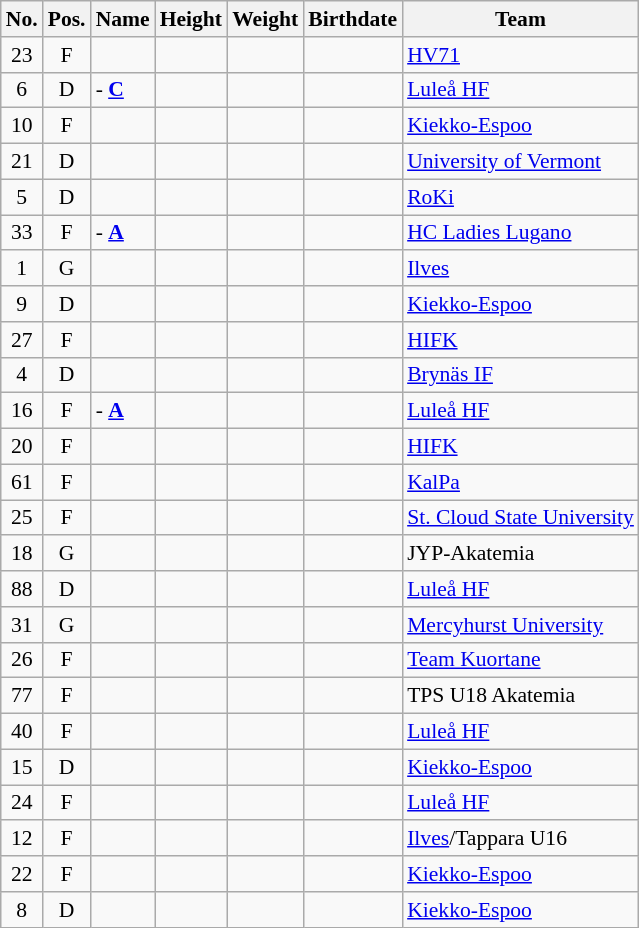<table class="wikitable sortable" style="font-size: 90%; text-align: center;">
<tr>
<th>No.</th>
<th>Pos.</th>
<th>Name</th>
<th>Height</th>
<th>Weight</th>
<th>Birthdate</th>
<th>Team</th>
</tr>
<tr>
<td>23</td>
<td>F</td>
<td align="left"></td>
<td></td>
<td></td>
<td></td>
<td style="text-align:left;"> <a href='#'>HV71</a></td>
</tr>
<tr>
<td>6</td>
<td>D</td>
<td align="left"> - <strong><a href='#'>C</a></strong></td>
<td></td>
<td></td>
<td></td>
<td style="text-align:left;"> <a href='#'>Luleå HF</a></td>
</tr>
<tr>
<td>10</td>
<td>F</td>
<td align="left"></td>
<td></td>
<td></td>
<td></td>
<td style="text-align:left;"> <a href='#'>Kiekko-Espoo</a></td>
</tr>
<tr>
<td>21</td>
<td>D</td>
<td align="left"></td>
<td></td>
<td></td>
<td></td>
<td style="text-align:left;"> <a href='#'>University of Vermont</a></td>
</tr>
<tr>
<td>5</td>
<td>D</td>
<td align="left"></td>
<td></td>
<td></td>
<td></td>
<td style="text-align:left;"> <a href='#'>RoKi</a></td>
</tr>
<tr>
<td>33</td>
<td>F</td>
<td align="left"> - <strong><a href='#'>A</a></strong></td>
<td></td>
<td></td>
<td></td>
<td style="text-align:left;"> <a href='#'>HC Ladies Lugano</a></td>
</tr>
<tr>
<td>1</td>
<td>G</td>
<td align="left"></td>
<td></td>
<td></td>
<td></td>
<td style="text-align:left;"> <a href='#'>Ilves</a></td>
</tr>
<tr>
<td>9</td>
<td>D</td>
<td align="left"></td>
<td></td>
<td></td>
<td></td>
<td style="text-align:left;"> <a href='#'>Kiekko-Espoo</a></td>
</tr>
<tr>
<td>27</td>
<td>F</td>
<td align="left"></td>
<td></td>
<td></td>
<td></td>
<td style="text-align:left;"> <a href='#'>HIFK</a></td>
</tr>
<tr>
<td>4</td>
<td>D</td>
<td align="left"></td>
<td></td>
<td></td>
<td></td>
<td style="text-align:left;"> <a href='#'>Brynäs IF</a></td>
</tr>
<tr>
<td>16</td>
<td>F</td>
<td align="left"> - <strong><a href='#'>A</a></strong></td>
<td></td>
<td></td>
<td></td>
<td style="text-align:left;"> <a href='#'>Luleå HF</a></td>
</tr>
<tr>
<td>20</td>
<td>F</td>
<td align="left"></td>
<td></td>
<td></td>
<td></td>
<td style="text-align:left;"> <a href='#'>HIFK</a></td>
</tr>
<tr>
<td>61</td>
<td>F</td>
<td align="left"></td>
<td></td>
<td></td>
<td></td>
<td style="text-align:left;"> <a href='#'>KalPa</a></td>
</tr>
<tr>
<td>25</td>
<td>F</td>
<td align="left"></td>
<td></td>
<td></td>
<td></td>
<td style="text-align:left;"> <a href='#'>St. Cloud State University</a></td>
</tr>
<tr>
<td>18</td>
<td>G</td>
<td align="left"></td>
<td></td>
<td></td>
<td></td>
<td style="text-align:left;"> JYP-Akatemia</td>
</tr>
<tr>
<td>88</td>
<td>D</td>
<td align="left"></td>
<td></td>
<td></td>
<td></td>
<td style="text-align:left;"> <a href='#'>Luleå HF</a></td>
</tr>
<tr>
<td>31</td>
<td>G</td>
<td align="left"></td>
<td></td>
<td></td>
<td></td>
<td style="text-align:left;"> <a href='#'>Mercyhurst University</a></td>
</tr>
<tr>
<td>26</td>
<td>F</td>
<td align="left"></td>
<td></td>
<td></td>
<td></td>
<td style="text-align:left;"> <a href='#'>Team Kuortane</a></td>
</tr>
<tr>
<td>77</td>
<td>F</td>
<td align="left"></td>
<td></td>
<td></td>
<td></td>
<td style="text-align:left;"> TPS U18 Akatemia</td>
</tr>
<tr>
<td>40</td>
<td>F</td>
<td align="left"></td>
<td></td>
<td></td>
<td></td>
<td style="text-align:left;"> <a href='#'>Luleå HF</a></td>
</tr>
<tr>
<td>15</td>
<td>D</td>
<td align="left"></td>
<td></td>
<td></td>
<td></td>
<td style="text-align:left;"> <a href='#'>Kiekko-Espoo</a></td>
</tr>
<tr>
<td>24</td>
<td>F</td>
<td align="left"></td>
<td></td>
<td></td>
<td></td>
<td style="text-align:left;"> <a href='#'>Luleå HF</a></td>
</tr>
<tr>
<td>12</td>
<td>F</td>
<td align="left"></td>
<td></td>
<td></td>
<td></td>
<td style="text-align:left;"> <a href='#'>Ilves</a>/Tappara U16</td>
</tr>
<tr>
<td>22</td>
<td>F</td>
<td align="left"></td>
<td></td>
<td></td>
<td></td>
<td style="text-align:left;"> <a href='#'>Kiekko-Espoo</a></td>
</tr>
<tr>
<td>8</td>
<td>D</td>
<td align="left"></td>
<td></td>
<td></td>
<td></td>
<td style="text-align:left;"> <a href='#'>Kiekko-Espoo</a></td>
</tr>
</table>
